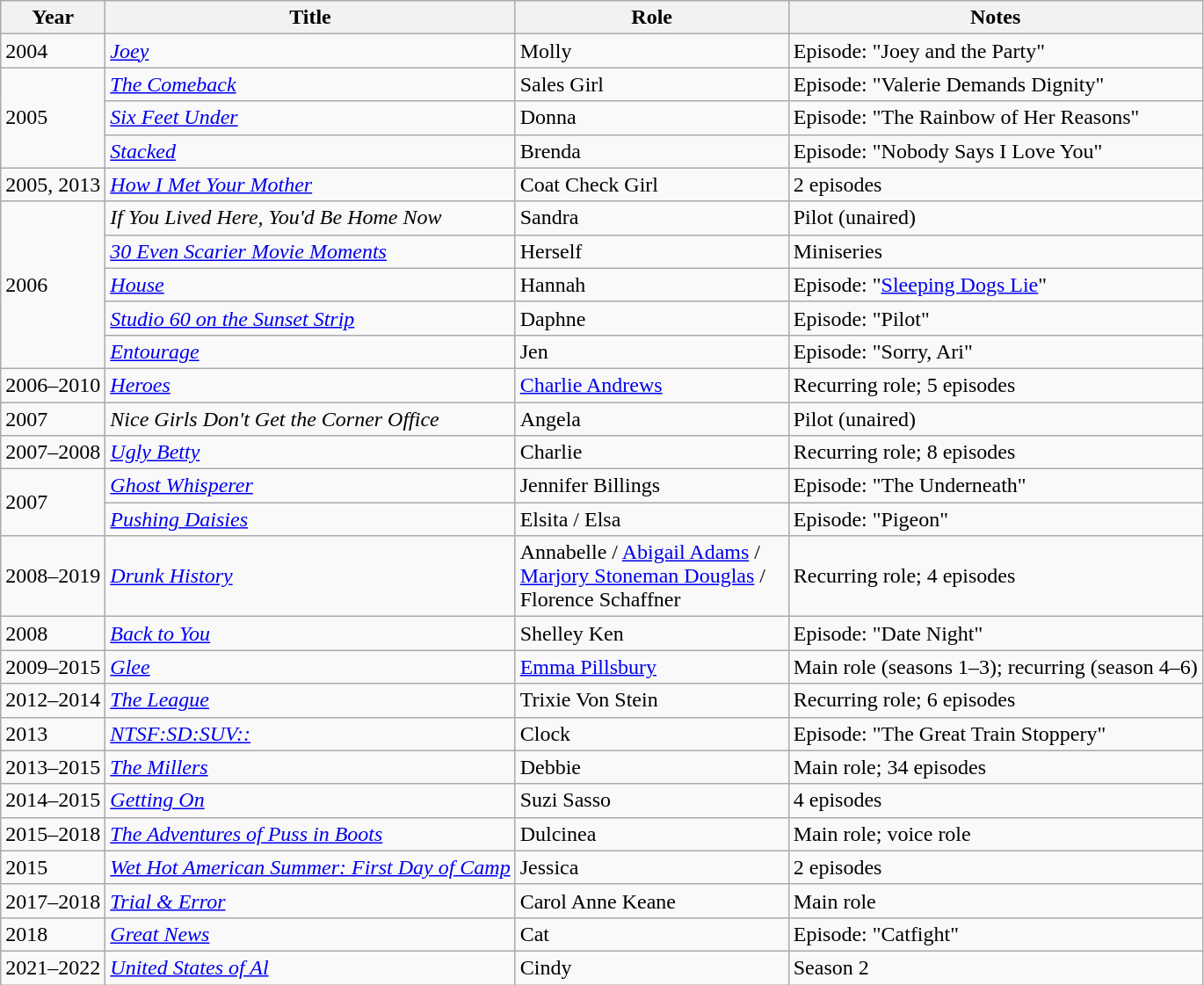<table class="wikitable sortable">
<tr>
<th>Year</th>
<th>Title</th>
<th scope="col" width="200px">Role</th>
<th class="unsortable">Notes</th>
</tr>
<tr>
<td>2004</td>
<td><em><a href='#'>Joey</a></em></td>
<td>Molly</td>
<td>Episode: "Joey and the Party"</td>
</tr>
<tr>
<td rowspan=3>2005</td>
<td><em><a href='#'>The Comeback</a></em></td>
<td>Sales Girl</td>
<td>Episode: "Valerie Demands Dignity"</td>
</tr>
<tr>
<td><em><a href='#'>Six Feet Under</a></em></td>
<td>Donna</td>
<td>Episode: "The Rainbow of Her Reasons"</td>
</tr>
<tr>
<td><em><a href='#'>Stacked</a></em></td>
<td>Brenda</td>
<td>Episode: "Nobody Says I Love You"</td>
</tr>
<tr>
<td>2005, 2013</td>
<td><em><a href='#'>How I Met Your Mother</a></em></td>
<td>Coat Check Girl</td>
<td>2 episodes</td>
</tr>
<tr>
<td rowspan=5>2006</td>
<td><em>If You Lived Here, You'd Be Home Now</em></td>
<td>Sandra</td>
<td>Pilot (unaired)</td>
</tr>
<tr>
<td><em><a href='#'>30 Even Scarier Movie Moments</a></em></td>
<td>Herself</td>
<td>Miniseries</td>
</tr>
<tr>
<td><em><a href='#'>House</a></em></td>
<td>Hannah</td>
<td>Episode: "<a href='#'>Sleeping Dogs Lie</a>"</td>
</tr>
<tr>
<td><em><a href='#'>Studio 60 on the Sunset Strip</a></em></td>
<td>Daphne</td>
<td>Episode: "Pilot"</td>
</tr>
<tr>
<td><em><a href='#'>Entourage</a></em></td>
<td>Jen</td>
<td>Episode: "Sorry, Ari"</td>
</tr>
<tr>
<td>2006–2010</td>
<td><em><a href='#'>Heroes</a></em></td>
<td><a href='#'>Charlie Andrews</a></td>
<td>Recurring role; 5 episodes</td>
</tr>
<tr>
<td>2007</td>
<td><em>Nice Girls Don't Get the Corner Office</em></td>
<td>Angela</td>
<td>Pilot (unaired)</td>
</tr>
<tr>
<td>2007–2008</td>
<td><em><a href='#'>Ugly Betty</a></em></td>
<td>Charlie</td>
<td>Recurring role; 8 episodes</td>
</tr>
<tr>
<td rowspan="2">2007</td>
<td><em><a href='#'>Ghost Whisperer</a></em></td>
<td>Jennifer Billings</td>
<td>Episode: "The Underneath"</td>
</tr>
<tr>
<td><em><a href='#'>Pushing Daisies</a></em></td>
<td>Elsita / Elsa</td>
<td>Episode: "Pigeon"</td>
</tr>
<tr>
<td>2008–2019</td>
<td><em><a href='#'>Drunk History</a></em></td>
<td>Annabelle / <a href='#'>Abigail Adams</a> / <a href='#'>Marjory Stoneman Douglas</a> / Florence Schaffner</td>
<td>Recurring role; 4 episodes</td>
</tr>
<tr>
<td>2008</td>
<td><em><a href='#'>Back to You</a></em></td>
<td>Shelley Ken</td>
<td>Episode: "Date Night"</td>
</tr>
<tr>
<td>2009–2015</td>
<td><em><a href='#'>Glee</a></em></td>
<td><a href='#'>Emma Pillsbury</a></td>
<td>Main role (seasons 1–3); recurring (season 4–6)</td>
</tr>
<tr>
<td>2012–2014</td>
<td><em><a href='#'>The League</a></em></td>
<td>Trixie Von Stein</td>
<td>Recurring role; 6 episodes</td>
</tr>
<tr>
<td>2013</td>
<td><em><a href='#'>NTSF:SD:SUV::</a></em></td>
<td>Clock</td>
<td>Episode: "The Great Train Stoppery"</td>
</tr>
<tr>
<td>2013–2015</td>
<td><em><a href='#'>The Millers</a></em></td>
<td>Debbie</td>
<td>Main role; 34 episodes</td>
</tr>
<tr>
<td>2014–2015</td>
<td><em><a href='#'>Getting On</a></em></td>
<td>Suzi Sasso</td>
<td>4 episodes</td>
</tr>
<tr>
<td>2015–2018</td>
<td><em><a href='#'>The Adventures of Puss in Boots</a></em></td>
<td>Dulcinea</td>
<td>Main role; voice role</td>
</tr>
<tr>
<td>2015</td>
<td><em><a href='#'>Wet Hot American Summer: First Day of Camp</a></em></td>
<td>Jessica</td>
<td>2 episodes</td>
</tr>
<tr>
<td>2017–2018</td>
<td><em><a href='#'>Trial & Error</a></em></td>
<td>Carol Anne Keane</td>
<td>Main role</td>
</tr>
<tr>
<td>2018</td>
<td><em><a href='#'>Great News</a></em></td>
<td>Cat</td>
<td>Episode: "Catfight"</td>
</tr>
<tr>
<td>2021–2022</td>
<td><em><a href='#'>United States of Al</a></em></td>
<td>Cindy</td>
<td>Season 2</td>
</tr>
</table>
